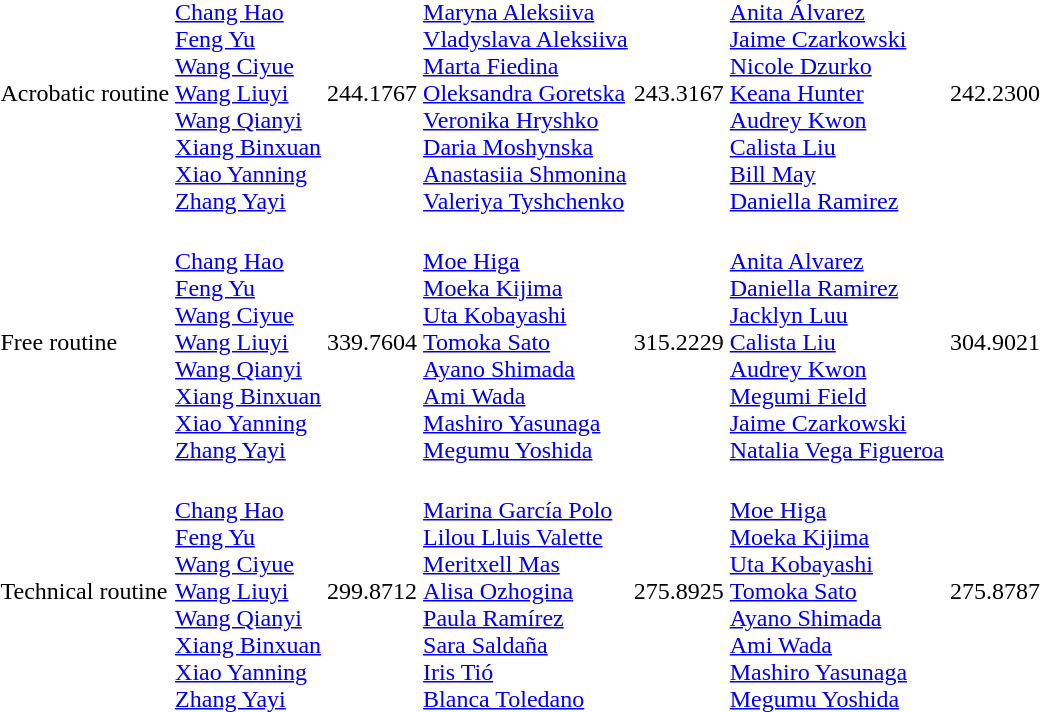<table>
<tr>
<td>Acrobatic routine<br></td>
<td><br><a href='#'>Chang Hao</a><br><a href='#'>Feng Yu</a><br><a href='#'>Wang Ciyue</a><br><a href='#'>Wang Liuyi</a><br><a href='#'>Wang Qianyi</a><br><a href='#'>Xiang Binxuan</a><br><a href='#'>Xiao Yanning</a><br><a href='#'>Zhang Yayi</a></td>
<td>244.1767</td>
<td><br><a href='#'>Maryna Aleksiiva</a><br><a href='#'>Vladyslava Aleksiiva</a><br><a href='#'>Marta Fiedina</a><br><a href='#'>Oleksandra Goretska</a><br><a href='#'>Veronika Hryshko</a><br><a href='#'>Daria Moshynska</a><br><a href='#'>Anastasiia Shmonina</a><br><a href='#'>Valeriya Tyshchenko</a></td>
<td>243.3167</td>
<td><br><a href='#'>Anita Álvarez</a><br><a href='#'>Jaime Czarkowski</a><br><a href='#'>Nicole Dzurko</a><br><a href='#'>Keana Hunter</a><br><a href='#'>Audrey Kwon</a><br><a href='#'>Calista Liu</a><br><a href='#'>Bill May</a><br><a href='#'>Daniella Ramirez</a></td>
<td>242.2300</td>
</tr>
<tr>
<td>Free routine<br></td>
<td><br><a href='#'>Chang Hao</a><br><a href='#'>Feng Yu</a><br><a href='#'>Wang Ciyue</a><br><a href='#'>Wang Liuyi</a><br><a href='#'>Wang Qianyi</a><br><a href='#'>Xiang Binxuan</a><br><a href='#'>Xiao Yanning</a><br><a href='#'>Zhang Yayi</a></td>
<td>339.7604</td>
<td><br><a href='#'>Moe Higa</a><br><a href='#'>Moeka Kijima</a><br><a href='#'>Uta Kobayashi</a><br><a href='#'>Tomoka Sato</a><br><a href='#'>Ayano Shimada</a><br><a href='#'>Ami Wada</a><br><a href='#'>Mashiro Yasunaga</a><br><a href='#'>Megumu Yoshida</a></td>
<td>315.2229</td>
<td><br><a href='#'>Anita Alvarez</a><br><a href='#'>Daniella Ramirez</a><br><a href='#'>Jacklyn Luu</a><br><a href='#'>Calista Liu</a><br><a href='#'>Audrey Kwon</a><br><a href='#'>Megumi Field</a><br><a href='#'>Jaime Czarkowski</a><br><a href='#'>Natalia Vega Figueroa</a></td>
<td>304.9021</td>
</tr>
<tr>
<td>Technical routine<br></td>
<td><br><a href='#'>Chang Hao</a><br><a href='#'>Feng Yu</a><br><a href='#'>Wang Ciyue</a><br><a href='#'>Wang Liuyi</a><br><a href='#'>Wang Qianyi</a><br><a href='#'>Xiang Binxuan</a><br><a href='#'>Xiao Yanning</a><br><a href='#'>Zhang Yayi</a></td>
<td>299.8712</td>
<td><br><a href='#'>Marina García Polo</a><br><a href='#'>Lilou Lluis Valette</a><br><a href='#'>Meritxell Mas</a><br><a href='#'>Alisa Ozhogina</a><br><a href='#'>Paula Ramírez</a><br><a href='#'>Sara Saldaña</a><br><a href='#'>Iris Tió</a><br><a href='#'>Blanca Toledano</a></td>
<td>275.8925</td>
<td><br><a href='#'>Moe Higa</a><br><a href='#'>Moeka Kijima</a><br><a href='#'>Uta Kobayashi</a><br><a href='#'>Tomoka Sato</a><br><a href='#'>Ayano Shimada</a><br><a href='#'>Ami Wada</a><br><a href='#'>Mashiro Yasunaga</a><br><a href='#'>Megumu Yoshida</a></td>
<td>275.8787</td>
</tr>
</table>
